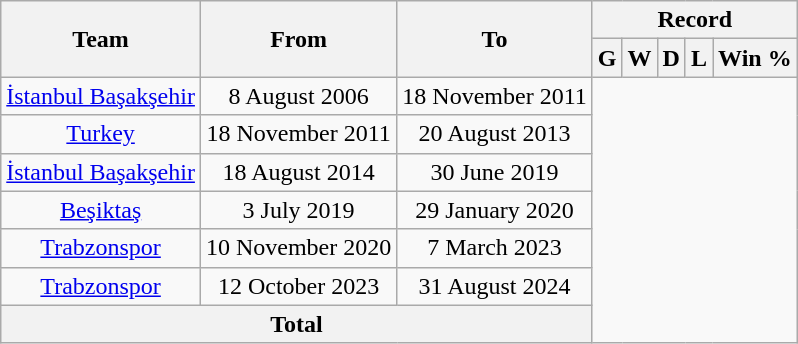<table class="wikitable" style="text-align: center">
<tr>
<th rowspan=2>Team</th>
<th rowspan=2>From</th>
<th rowspan=2>To</th>
<th colspan=5>Record</th>
</tr>
<tr>
<th>G</th>
<th>W</th>
<th>D</th>
<th>L</th>
<th>Win %</th>
</tr>
<tr>
<td><a href='#'>İstanbul Başakşehir</a></td>
<td>8 August 2006</td>
<td>18 November 2011<br></td>
</tr>
<tr>
<td><a href='#'>Turkey</a></td>
<td>18 November 2011</td>
<td>20 August 2013<br></td>
</tr>
<tr>
<td><a href='#'>İstanbul Başakşehir</a></td>
<td>18 August 2014</td>
<td>30 June 2019<br></td>
</tr>
<tr>
<td><a href='#'>Beşiktaş</a></td>
<td>3 July 2019</td>
<td>29 January 2020<br></td>
</tr>
<tr>
<td><a href='#'>Trabzonspor</a></td>
<td>10 November 2020</td>
<td>7 March 2023<br></td>
</tr>
<tr>
<td><a href='#'>Trabzonspor</a></td>
<td>12 October 2023</td>
<td>31 August 2024<br></td>
</tr>
<tr>
<th colspan=3>Total<br></th>
</tr>
</table>
